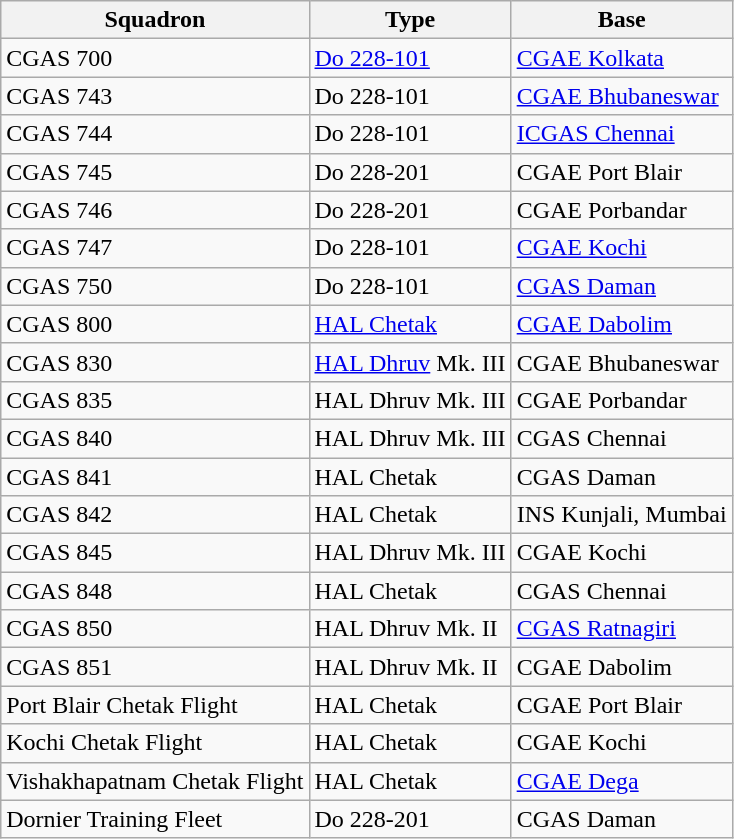<table class="wikitable">
<tr>
<th>Squadron</th>
<th>Type</th>
<th>Base</th>
</tr>
<tr>
<td>CGAS 700</td>
<td><a href='#'>Do 228-101</a></td>
<td><a href='#'>CGAE Kolkata</a></td>
</tr>
<tr>
<td>CGAS 743</td>
<td>Do 228-101</td>
<td><a href='#'>CGAE Bhubaneswar</a></td>
</tr>
<tr>
<td>CGAS 744</td>
<td>Do 228-101</td>
<td><a href='#'>ICGAS Chennai</a></td>
</tr>
<tr>
<td>CGAS 745</td>
<td>Do 228-201</td>
<td>CGAE Port Blair</td>
</tr>
<tr>
<td>CGAS 746</td>
<td>Do 228-201</td>
<td>CGAE Porbandar</td>
</tr>
<tr>
<td>CGAS 747</td>
<td>Do 228-101</td>
<td><a href='#'>CGAE Kochi</a></td>
</tr>
<tr>
<td>CGAS 750</td>
<td>Do 228-101</td>
<td><a href='#'>CGAS Daman</a></td>
</tr>
<tr>
<td>CGAS 800</td>
<td><a href='#'>HAL Chetak</a></td>
<td><a href='#'>CGAE Dabolim</a></td>
</tr>
<tr>
<td>CGAS 830</td>
<td><a href='#'>HAL Dhruv</a> Mk. III</td>
<td>CGAE Bhubaneswar</td>
</tr>
<tr>
<td>CGAS 835</td>
<td>HAL Dhruv Mk. III</td>
<td>CGAE Porbandar</td>
</tr>
<tr>
<td>CGAS 840</td>
<td>HAL Dhruv Mk. III</td>
<td>CGAS Chennai</td>
</tr>
<tr>
<td>CGAS 841</td>
<td>HAL Chetak</td>
<td>CGAS Daman</td>
</tr>
<tr>
<td>CGAS 842</td>
<td>HAL Chetak</td>
<td>INS Kunjali, Mumbai</td>
</tr>
<tr>
<td>CGAS 845</td>
<td>HAL Dhruv Mk. III</td>
<td>CGAE Kochi</td>
</tr>
<tr>
<td>CGAS 848</td>
<td>HAL Chetak</td>
<td>CGAS Chennai</td>
</tr>
<tr>
<td>CGAS 850</td>
<td>HAL Dhruv Mk. II</td>
<td><a href='#'>CGAS Ratnagiri</a></td>
</tr>
<tr>
<td>CGAS 851</td>
<td>HAL Dhruv Mk. II</td>
<td>CGAE Dabolim</td>
</tr>
<tr>
<td>Port Blair Chetak Flight</td>
<td>HAL Chetak</td>
<td>CGAE Port Blair</td>
</tr>
<tr>
<td>Kochi Chetak Flight</td>
<td>HAL Chetak</td>
<td>CGAE Kochi</td>
</tr>
<tr>
<td>Vishakhapatnam Chetak Flight</td>
<td>HAL Chetak</td>
<td><a href='#'>CGAE Dega</a></td>
</tr>
<tr>
<td>Dornier Training Fleet</td>
<td>Do 228-201</td>
<td>CGAS Daman</td>
</tr>
</table>
